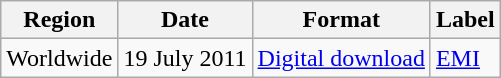<table class="wikitable" border="1">
<tr>
<th>Region</th>
<th>Date</th>
<th>Format</th>
<th>Label</th>
</tr>
<tr>
<td>Worldwide</td>
<td>19 July 2011</td>
<td><a href='#'>Digital download</a></td>
<td><a href='#'>EMI</a></td>
</tr>
</table>
